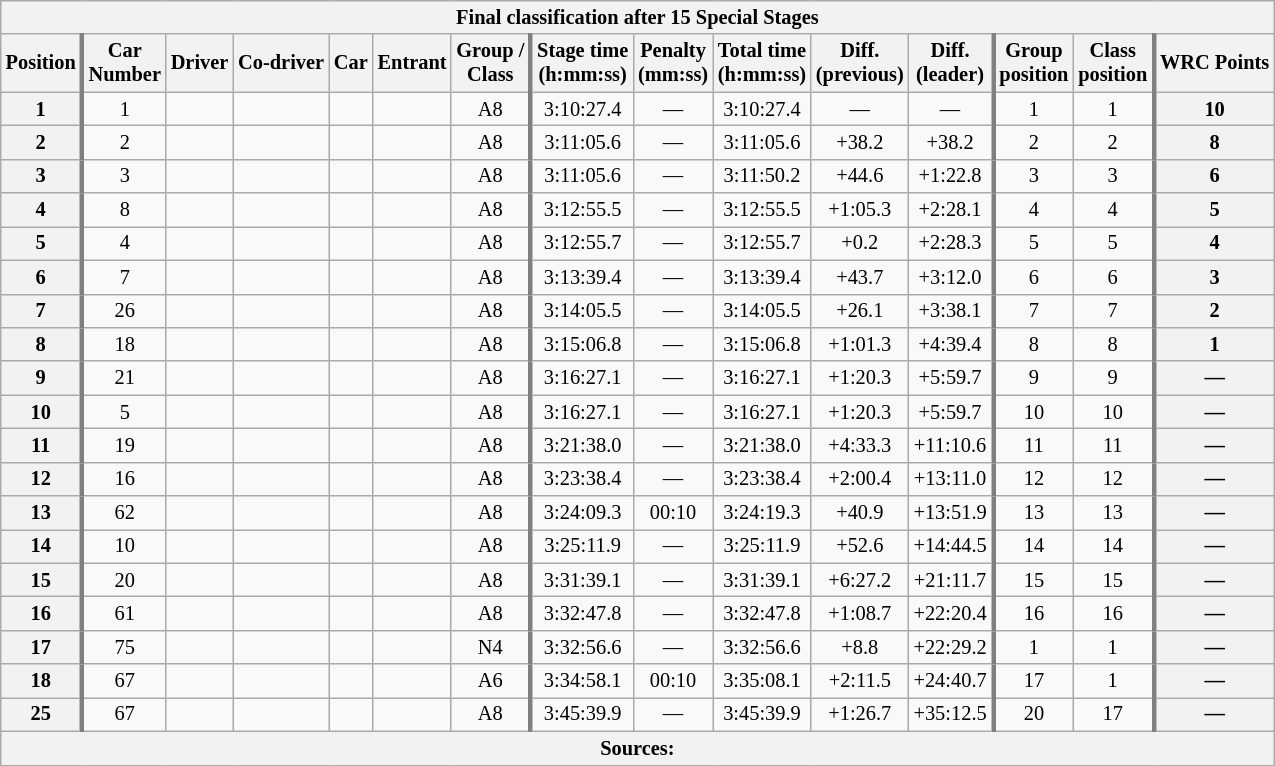<table class="wikitable plainrowheaders sortable" style="font-size: 85%">
<tr>
<th scope=row colspan="16" style="text-align: center;"><strong>Final classification after 15 Special Stages</strong></th>
</tr>
<tr>
<th scope=col style="border-right: 3px solid grey;">Position</th>
<th scope=col>Car<br>Number</th>
<th scope=col>Driver</th>
<th scope=col>Co-driver</th>
<th scope=col>Car</th>
<th scope=col>Entrant</th>
<th scope=col>Group /<br>Class</th>
<th scope=col style="border-left: 3px solid grey;">Stage time<br>(h:mm:ss)</th>
<th scope=col>Penalty<br>(mm:ss)</th>
<th scope=col>Total time<br>(h:mm:ss)</th>
<th scope=col class="unsortable">Diff.<br>(previous)</th>
<th scope=col>Diff.<br>(leader)</th>
<th scope=col style="border-left: 3px solid grey;">Group<br>position</th>
<th scope=col>Class<br>position</th>
<th scope=col style="border-left: 3px solid grey;">WRC Points</th>
</tr>
<tr>
<th scope=row style="text-align: center; border-right: 3px solid grey;">1</th>
<td align=center>1</td>
<td></td>
<td></td>
<td align=center></td>
<td align=center></td>
<td align=center>A8</td>
<td align=center style="border-left: 3px solid grey;">3:10:27.4</td>
<td align=center>—</td>
<td align=center>3:10:27.4</td>
<td align=center>—</td>
<td align=center>—</td>
<td align=center style="border-left: 3px solid grey;">1</td>
<td align=center>1</td>
<th scope=row style="text-align: center; border-left: 3px solid grey;">10</th>
</tr>
<tr>
<th scope=row style="text-align: center; border-right: 3px solid grey;">2</th>
<td align=center>2</td>
<td></td>
<td></td>
<td align=center></td>
<td align=center></td>
<td align=center>A8</td>
<td align=center style="border-left: 3px solid grey;">3:11:05.6</td>
<td align=center>—</td>
<td align=center>3:11:05.6</td>
<td align=center>+38.2</td>
<td align=center>+38.2</td>
<td align=center style="border-left: 3px solid grey;">2</td>
<td align=center>2</td>
<th scope=row style="text-align: center; border-left: 3px solid grey;">8</th>
</tr>
<tr>
<th scope=row style="text-align: center; border-right: 3px solid grey;">3</th>
<td align=center>3</td>
<td></td>
<td></td>
<td align=center></td>
<td align=center></td>
<td align=center>A8</td>
<td align=center style="border-left: 3px solid grey;">3:11:05.6</td>
<td align=center>—</td>
<td align=center>3:11:50.2</td>
<td align=center>+44.6</td>
<td align=center>+1:22.8</td>
<td align=center style="border-left: 3px solid grey;">3</td>
<td align=center>3</td>
<th scope=row style="text-align: center; border-left: 3px solid grey;">6</th>
</tr>
<tr>
<th scope=row style="text-align: center; border-right: 3px solid grey;">4</th>
<td align=center>8</td>
<td></td>
<td></td>
<td align=center></td>
<td align=center></td>
<td align=center>A8</td>
<td align=center style="border-left: 3px solid grey;">3:12:55.5</td>
<td align=center>—</td>
<td align=center>3:12:55.5</td>
<td align=center>+1:05.3</td>
<td align=center>+2:28.1</td>
<td align=center style="border-left: 3px solid grey;">4</td>
<td align=center>4</td>
<th scope=row style="text-align: center; border-left: 3px solid grey;">5</th>
</tr>
<tr>
<th scope=row style="text-align: center; border-right: 3px solid grey;">5</th>
<td align=center>4</td>
<td></td>
<td></td>
<td align=center></td>
<td align=center></td>
<td align=center>A8</td>
<td align=center style="border-left: 3px solid grey;">3:12:55.7</td>
<td align=center>—</td>
<td align=center>3:12:55.7</td>
<td align=center>+0.2</td>
<td align=center>+2:28.3</td>
<td align=center style="border-left: 3px solid grey;">5</td>
<td align=center>5</td>
<th scope=row style="text-align: center; border-left: 3px solid grey;">4</th>
</tr>
<tr>
<th scope=row style="text-align: center; border-right: 3px solid grey;">6</th>
<td align=center>7</td>
<td></td>
<td></td>
<td align=center></td>
<td align=center></td>
<td align=center>A8</td>
<td align=center style="border-left: 3px solid grey;">3:13:39.4</td>
<td align=center>—</td>
<td align=center>3:13:39.4</td>
<td align=center>+43.7</td>
<td align=center>+3:12.0</td>
<td align=center style="border-left: 3px solid grey;">6</td>
<td align=center>6</td>
<th scope=row style="text-align: center; border-left: 3px solid grey;">3</th>
</tr>
<tr>
<th scope=row style="text-align: center; border-right: 3px solid grey;">7</th>
<td align=center>26</td>
<td></td>
<td></td>
<td align=center></td>
<td align=center></td>
<td align=center>A8</td>
<td align=center style="border-left: 3px solid grey;">3:14:05.5</td>
<td align=center>—</td>
<td align=center>3:14:05.5</td>
<td align=center>+26.1</td>
<td align=center>+3:38.1</td>
<td align=center style="border-left: 3px solid grey;">7</td>
<td align=center>7</td>
<th scope=row style="text-align: center; border-left: 3px solid grey;">2</th>
</tr>
<tr>
<th scope=row style="text-align: center; border-right: 3px solid grey;">8</th>
<td align=center>18</td>
<td></td>
<td></td>
<td align=center></td>
<td align=center></td>
<td align=center>A8</td>
<td align=center style="border-left: 3px solid grey;">3:15:06.8</td>
<td align=center>—</td>
<td align=center>3:15:06.8</td>
<td align=center>+1:01.3</td>
<td align=center>+4:39.4</td>
<td align=center style="border-left: 3px solid grey;">8</td>
<td align=center>8</td>
<th scope=row style="text-align: center; border-left: 3px solid grey;">1</th>
</tr>
<tr>
<th scope=row style="text-align: center; border-right: 3px solid grey;">9</th>
<td align=center>21</td>
<td></td>
<td></td>
<td align=center></td>
<td align=center></td>
<td align=center>A8</td>
<td align=center style="border-left: 3px solid grey;">3:16:27.1</td>
<td align=center>—</td>
<td align=center>3:16:27.1</td>
<td align=center>+1:20.3</td>
<td align=center>+5:59.7</td>
<td align=center style="border-left: 3px solid grey;">9</td>
<td align=center>9</td>
<th scope=row style="text-align: center; border-left: 3px solid grey;">—</th>
</tr>
<tr>
<th scope=row style="text-align: center; border-right: 3px solid grey;">10</th>
<td align=center>5</td>
<td></td>
<td></td>
<td align=center></td>
<td align=center></td>
<td align=center>A8</td>
<td align=center style="border-left: 3px solid grey;">3:16:27.1</td>
<td align=center>—</td>
<td align=center>3:16:27.1</td>
<td align=center>+1:20.3</td>
<td align=center>+5:59.7</td>
<td align=center style="border-left: 3px solid grey;">10</td>
<td align=center>10</td>
<th scope=row style="text-align: center; border-left: 3px solid grey;">—</th>
</tr>
<tr>
<th scope=row style="text-align: center; border-right: 3px solid grey;">11</th>
<td align=center>19</td>
<td></td>
<td></td>
<td align=center></td>
<td align=center></td>
<td align=center>A8</td>
<td align=center style="border-left: 3px solid grey;">3:21:38.0</td>
<td align=center>—</td>
<td align=center>3:21:38.0</td>
<td align=center>+4:33.3</td>
<td align=center>+11:10.6</td>
<td align=center style="border-left: 3px solid grey;">11</td>
<td align=center>11</td>
<th scope=row style="text-align: center; border-left: 3px solid grey;">—</th>
</tr>
<tr>
<th scope=row style="text-align: center; border-right: 3px solid grey;">12</th>
<td align=center>16</td>
<td></td>
<td></td>
<td align=center></td>
<td align=center></td>
<td align=center>A8</td>
<td align=center style="border-left: 3px solid grey;">3:23:38.4</td>
<td align=center>—</td>
<td align=center>3:23:38.4</td>
<td align=center>+2:00.4</td>
<td align=center>+13:11.0</td>
<td align=center style="border-left: 3px solid grey;">12</td>
<td align=center>12</td>
<th scope=row style="text-align: center; border-left: 3px solid grey;">—</th>
</tr>
<tr>
<th scope=row style="text-align: center; border-right: 3px solid grey;">13</th>
<td align=center>62</td>
<td></td>
<td></td>
<td align=center></td>
<td align=center></td>
<td align=center>A8</td>
<td align=center style="border-left: 3px solid grey;">3:24:09.3</td>
<td align=center>00:10</td>
<td align=center>3:24:19.3</td>
<td align=center>+40.9</td>
<td align=center>+13:51.9</td>
<td align=center style="border-left: 3px solid grey;">13</td>
<td align=center>13</td>
<th scope=row style="text-align: center; border-left: 3px solid grey;">—</th>
</tr>
<tr>
<th scope=row style="text-align: center; border-right: 3px solid grey;">14</th>
<td align=center>10</td>
<td></td>
<td></td>
<td align=center></td>
<td align=center></td>
<td align=center>A8</td>
<td align=center style="border-left: 3px solid grey;">3:25:11.9</td>
<td align=center>—</td>
<td align=center>3:25:11.9</td>
<td align=center>+52.6</td>
<td align=center>+14:44.5</td>
<td align=center style="border-left: 3px solid grey;">14</td>
<td align=center>14</td>
<th scope=row style="text-align: center; border-left: 3px solid grey;">—</th>
</tr>
<tr>
<th scope=row style="text-align: center; border-right: 3px solid grey;">15</th>
<td align=center>20</td>
<td></td>
<td></td>
<td align=center></td>
<td align=center></td>
<td align=center>A8</td>
<td align=center style="border-left: 3px solid grey;">3:31:39.1</td>
<td align=center>—</td>
<td align=center>3:31:39.1</td>
<td align=center>+6:27.2</td>
<td align=center>+21:11.7</td>
<td align=center style="border-left: 3px solid grey;">15</td>
<td align=center>15</td>
<th scope=row style="text-align: center; border-left: 3px solid grey;">—</th>
</tr>
<tr>
<th scope=row style="text-align: center; border-right: 3px solid grey;">16</th>
<td align=center>61</td>
<td></td>
<td></td>
<td align=center></td>
<td align=center></td>
<td align=center>A8</td>
<td align=center style="border-left: 3px solid grey;">3:32:47.8</td>
<td align=center>—</td>
<td align=center>3:32:47.8</td>
<td align=center>+1:08.7</td>
<td align=center>+22:20.4</td>
<td align=center style="border-left: 3px solid grey;">16</td>
<td align=center>16</td>
<th scope=row style="text-align: center; border-left: 3px solid grey;">—</th>
</tr>
<tr>
<th scope=row style="text-align: center; border-right: 3px solid grey;">17</th>
<td align=center>75</td>
<td></td>
<td></td>
<td align=center></td>
<td align=center></td>
<td align=center>N4</td>
<td align=center style="border-left: 3px solid grey;">3:32:56.6</td>
<td align=center>—</td>
<td align=center>3:32:56.6</td>
<td align=center>+8.8</td>
<td align=center>+22:29.2</td>
<td align=center style="border-left: 3px solid grey;">1</td>
<td align=center>1</td>
<th scope=row style="text-align: center; border-left: 3px solid grey;">—</th>
</tr>
<tr>
<th scope=row style="text-align: center; border-right: 3px solid grey;">18</th>
<td align=center>67</td>
<td></td>
<td></td>
<td align=center></td>
<td align=center></td>
<td align=center>A6</td>
<td align=center style="border-left: 3px solid grey;">3:34:58.1</td>
<td align=center>00:10</td>
<td align=center>3:35:08.1</td>
<td align=center>+2:11.5</td>
<td align=center>+24:40.7</td>
<td align=center style="border-left: 3px solid grey;">17</td>
<td align=center>1</td>
<th scope=row style="text-align: center; border-left: 3px solid grey;">—</th>
</tr>
<tr>
<th scope=row style="text-align: center; border-right: 3px solid grey;">25</th>
<td align=center>67</td>
<td></td>
<td></td>
<td align=center></td>
<td align=center></td>
<td align=center>A8</td>
<td align=center style="border-left: 3px solid grey;">3:45:39.9</td>
<td align=center>—</td>
<td align=center>3:45:39.9</td>
<td align=center>+1:26.7</td>
<td align=center>+35:12.5</td>
<td align=center style="border-left: 3px solid grey;">20</td>
<td align=center>17</td>
<th scope=row style="text-align: center; border-left: 3px solid grey;">—</th>
</tr>
<tr>
<th scope=row colspan="16" style="text-align: center;">Sources:</th>
</tr>
</table>
